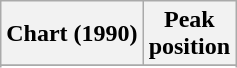<table class="wikitable sortable">
<tr>
<th align="left">Chart (1990)</th>
<th align="center">Peak<br>position</th>
</tr>
<tr>
</tr>
<tr>
</tr>
</table>
